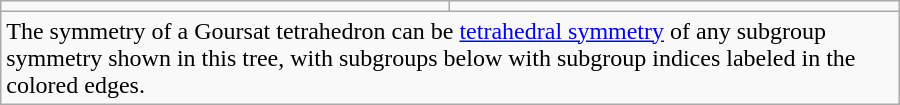<table class=wikitable align=right width=600>
<tr>
<td></td>
<td></td>
</tr>
<tr>
<td colspan=2>The symmetry of a Goursat tetrahedron can be <a href='#'>tetrahedral symmetry</a> of any subgroup symmetry shown in this tree, with subgroups below with subgroup indices labeled in the colored edges.</td>
</tr>
</table>
